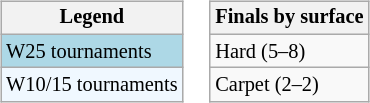<table>
<tr valign=top>
<td><br><table class=wikitable style="font-size:85%">
<tr>
<th>Legend</th>
</tr>
<tr style="background:lightblue;">
<td>W25 tournaments</td>
</tr>
<tr style="background:#f0f8ff;">
<td>W10/15 tournaments</td>
</tr>
</table>
</td>
<td><br><table class=wikitable style="font-size:85%">
<tr>
<th>Finals by surface</th>
</tr>
<tr>
<td>Hard (5–8)</td>
</tr>
<tr>
<td>Carpet (2–2)</td>
</tr>
</table>
</td>
</tr>
</table>
